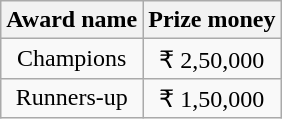<table class="wikitable" style="text-align: Center;">
<tr>
<th>Award name</th>
<th>Prize money</th>
</tr>
<tr>
<td>Champions</td>
<td>₹ 2,50,000</td>
</tr>
<tr>
<td>Runners-up</td>
<td>₹ 1,50,000</td>
</tr>
</table>
